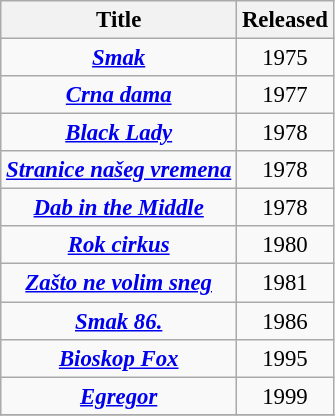<table class="wikitable" style="text-align: center; font-size:95%">
<tr>
<th>Title</th>
<th>Released</th>
</tr>
<tr>
<td><strong><em><a href='#'>Smak</a></em></strong></td>
<td>1975</td>
</tr>
<tr>
<td><strong><em><a href='#'>Crna dama</a></em></strong></td>
<td>1977</td>
</tr>
<tr>
<td><strong><em><a href='#'>Black Lady</a></em></strong></td>
<td>1978</td>
</tr>
<tr>
<td><strong><em><a href='#'>Stranice našeg vremena</a></em></strong></td>
<td>1978</td>
</tr>
<tr>
<td><strong><em><a href='#'>Dab in the Middle</a></em></strong></td>
<td>1978</td>
</tr>
<tr>
<td><strong><em><a href='#'>Rok cirkus</a></em></strong></td>
<td>1980</td>
</tr>
<tr>
<td><strong><em><a href='#'>Zašto ne volim sneg</a></em></strong></td>
<td>1981</td>
</tr>
<tr>
<td><strong><em><a href='#'>Smak 86.</a></em></strong></td>
<td>1986</td>
</tr>
<tr>
<td><strong><em><a href='#'>Bioskop Fox</a></em></strong></td>
<td>1995</td>
</tr>
<tr>
<td><strong><em><a href='#'>Egregor</a></em></strong></td>
<td>1999</td>
</tr>
<tr>
</tr>
</table>
